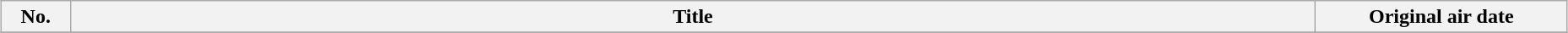<table class="wikitable" style="width:98%; margin:auto; background:#FFF;">
<tr>
<th style="width:3em;">No.</th>
<th>Title</th>
<th style="width:12em;">Original air date</th>
</tr>
<tr>
</tr>
</table>
